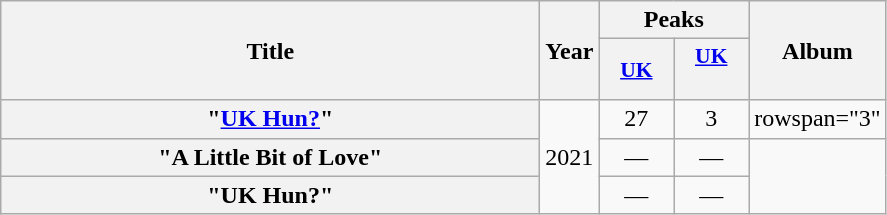<table class="wikitable plainrowheaders" style="text-align:center;">
<tr>
<th scope="col" rowspan="2" style="width:22em;">Title</th>
<th scope="col" rowspan="2" style="width:1em;">Year</th>
<th colspan="2" scope="col">Peaks</th>
<th scope="col" rowspan="2">Album</th>
</tr>
<tr>
<th scope="col" style="width:3em;font-size:90%;"><a href='#'>UK</a><br></th>
<th scope="col" style="width:3em;font-size:90%;"><a href='#'>UK<br></a><br></th>
</tr>
<tr>
<th scope="row">"<a href='#'>UK Hun?</a>"<br></th>
<td rowspan="3">2021</td>
<td>27</td>
<td>3</td>
<td>rowspan="3" </td>
</tr>
<tr>
<th scope="row">"A Little Bit of Love"<br></th>
<td>—</td>
<td>—</td>
</tr>
<tr>
<th scope="row">"UK Hun?" <br></th>
<td>—</td>
<td>—</td>
</tr>
</table>
